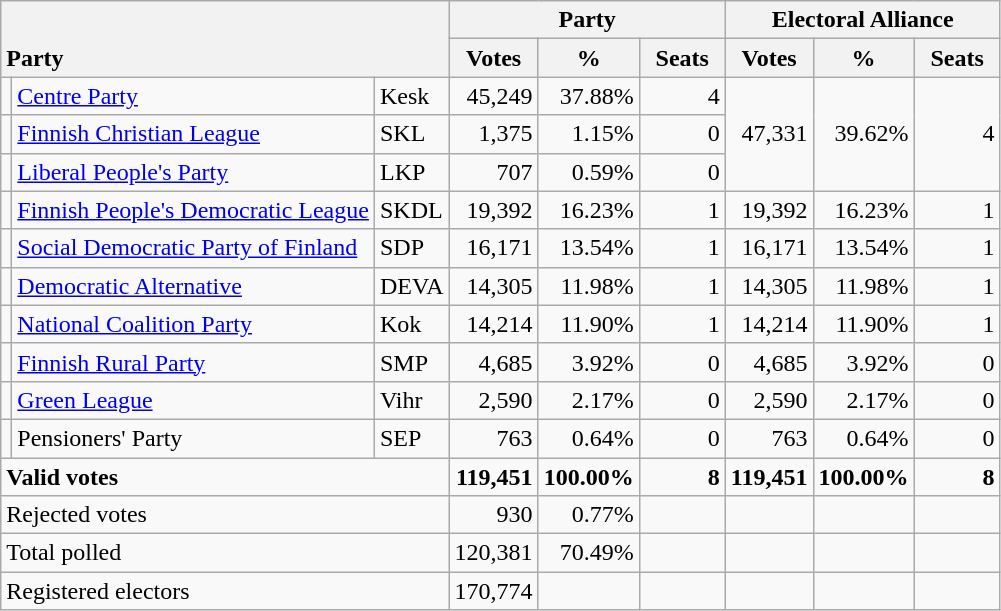<table class="wikitable" border="1" style="text-align:right;">
<tr>
<th style="text-align:left;" valign=bottom rowspan=2 colspan=3>Party</th>
<th colspan=3>Party</th>
<th colspan=3>Electoral Alliance</th>
</tr>
<tr>
<th align=center valign=bottom width="50">Votes</th>
<th align=center valign=bottom width="50">%</th>
<th align=center valign=bottom width="50">Seats</th>
<th align=center valign=bottom width="50">Votes</th>
<th align=center valign=bottom width="50">%</th>
<th align=center valign=bottom width="50">Seats</th>
</tr>
<tr>
<td></td>
<td align=left><a href='#'>Centre Party</a></td>
<td align=left>Kesk</td>
<td>45,249</td>
<td>37.88%</td>
<td>4</td>
<td rowspan=3>47,331</td>
<td rowspan=3>39.62%</td>
<td rowspan=3>4</td>
</tr>
<tr>
<td></td>
<td align=left><a href='#'>Finnish Christian League</a></td>
<td align=left>SKL</td>
<td>1,375</td>
<td>1.15%</td>
<td>0</td>
</tr>
<tr>
<td></td>
<td align=left><a href='#'>Liberal People's Party</a></td>
<td align=left>LKP</td>
<td>707</td>
<td>0.59%</td>
<td>0</td>
</tr>
<tr>
<td></td>
<td align=left><a href='#'>Finnish People's Democratic League</a></td>
<td align=left>SKDL</td>
<td>19,392</td>
<td>16.23%</td>
<td>1</td>
<td>19,392</td>
<td>16.23%</td>
<td>1</td>
</tr>
<tr>
<td></td>
<td align=left style="white-space: nowrap;"><a href='#'>Social Democratic Party of Finland</a></td>
<td align=left>SDP</td>
<td>16,171</td>
<td>13.54%</td>
<td>1</td>
<td>16,171</td>
<td>13.54%</td>
<td>1</td>
</tr>
<tr>
<td></td>
<td align=left><a href='#'>Democratic Alternative</a></td>
<td align=left>DEVA</td>
<td>14,305</td>
<td>11.98%</td>
<td>1</td>
<td>14,305</td>
<td>11.98%</td>
<td>1</td>
</tr>
<tr>
<td></td>
<td align=left><a href='#'>National Coalition Party</a></td>
<td align=left>Kok</td>
<td>14,214</td>
<td>11.90%</td>
<td>1</td>
<td>14,214</td>
<td>11.90%</td>
<td>1</td>
</tr>
<tr>
<td></td>
<td align=left><a href='#'>Finnish Rural Party</a></td>
<td align=left>SMP</td>
<td>4,685</td>
<td>3.92%</td>
<td>0</td>
<td>4,685</td>
<td>3.92%</td>
<td>0</td>
</tr>
<tr>
<td></td>
<td align=left><a href='#'>Green League</a></td>
<td align=left>Vihr</td>
<td>2,590</td>
<td>2.17%</td>
<td>0</td>
<td>2,590</td>
<td>2.17%</td>
<td>0</td>
</tr>
<tr>
<td></td>
<td align=left>Pensioners' Party</td>
<td align=left>SEP</td>
<td>763</td>
<td>0.64%</td>
<td>0</td>
<td>763</td>
<td>0.64%</td>
<td>0</td>
</tr>
<tr style="font-weight:bold">
<td align=left colspan=3>Valid votes</td>
<td>119,451</td>
<td>100.00%</td>
<td>8</td>
<td>119,451</td>
<td>100.00%</td>
<td>8</td>
</tr>
<tr>
<td align=left colspan=3>Rejected votes</td>
<td>930</td>
<td>0.77%</td>
<td></td>
<td></td>
<td></td>
<td></td>
</tr>
<tr>
<td align=left colspan=3>Total polled</td>
<td>120,381</td>
<td>70.49%</td>
<td></td>
<td></td>
<td></td>
<td></td>
</tr>
<tr>
<td align=left colspan=3>Registered electors</td>
<td>170,774</td>
<td></td>
<td></td>
<td></td>
<td></td>
<td></td>
</tr>
</table>
